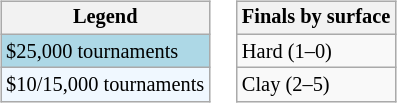<table>
<tr valign=top>
<td><br><table class=wikitable style="font-size:85%">
<tr>
<th>Legend</th>
</tr>
<tr style="background:lightblue;">
<td>$25,000 tournaments</td>
</tr>
<tr style="background:#f0f8ff;">
<td>$10/15,000 tournaments</td>
</tr>
</table>
</td>
<td><br><table class=wikitable style="font-size:85%">
<tr>
<th>Finals by surface</th>
</tr>
<tr>
<td>Hard (1–0)</td>
</tr>
<tr>
<td>Clay (2–5)</td>
</tr>
</table>
</td>
</tr>
</table>
